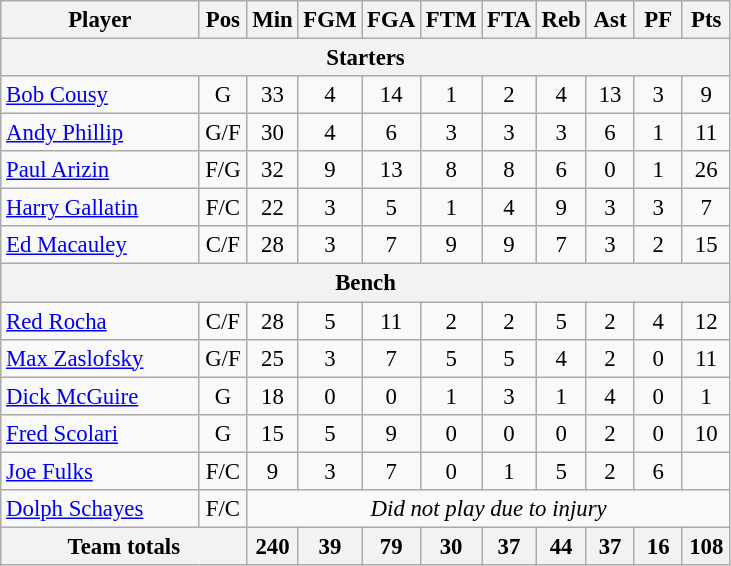<table class="wikitable" style="text-align:center; font-size:95%">
<tr>
<th scope="col" width="125px">Player</th>
<th scope="col" width="25px">Pos</th>
<th scope="col" width="25px">Min</th>
<th scope="col" width="25px">FGM</th>
<th scope="col" width="25px">FGA</th>
<th scope="col" width="25px">FTM</th>
<th scope="col" width="25px">FTA</th>
<th scope="col" width="25px">Reb</th>
<th scope="col" width="25px">Ast</th>
<th scope="col" width="25px">PF</th>
<th scope="col" width="25px">Pts</th>
</tr>
<tr>
<th scope="col" colspan="11">Starters</th>
</tr>
<tr>
<td style="text-align:left"><a href='#'>Bob Cousy</a></td>
<td>G</td>
<td>33</td>
<td>4</td>
<td>14</td>
<td>1</td>
<td>2</td>
<td>4</td>
<td>13</td>
<td>3</td>
<td>9</td>
</tr>
<tr>
<td style="text-align:left"><a href='#'>Andy Phillip</a></td>
<td>G/F</td>
<td>30</td>
<td>4</td>
<td>6</td>
<td>3</td>
<td>3</td>
<td>3</td>
<td>6</td>
<td>1</td>
<td>11</td>
</tr>
<tr>
<td style="text-align:left"><a href='#'>Paul Arizin</a></td>
<td>F/G</td>
<td>32</td>
<td>9</td>
<td>13</td>
<td>8</td>
<td>8</td>
<td>6</td>
<td>0</td>
<td>1</td>
<td>26</td>
</tr>
<tr>
<td style="text-align:left"><a href='#'>Harry Gallatin</a></td>
<td>F/C</td>
<td>22</td>
<td>3</td>
<td>5</td>
<td>1</td>
<td>4</td>
<td>9</td>
<td>3</td>
<td>3</td>
<td>7</td>
</tr>
<tr>
<td style="text-align:left"><a href='#'>Ed Macauley</a></td>
<td>C/F</td>
<td>28</td>
<td>3</td>
<td>7</td>
<td>9</td>
<td>9</td>
<td>7</td>
<td>3</td>
<td>2</td>
<td>15</td>
</tr>
<tr>
<th colspan="11">Bench</th>
</tr>
<tr>
<td style="text-align:left"><a href='#'>Red Rocha</a></td>
<td>C/F</td>
<td>28</td>
<td>5</td>
<td>11</td>
<td>2</td>
<td>2</td>
<td>5</td>
<td>2</td>
<td>4</td>
<td>12</td>
</tr>
<tr>
<td style="text-align:left"><a href='#'>Max Zaslofsky</a></td>
<td>G/F</td>
<td>25</td>
<td>3</td>
<td>7</td>
<td>5</td>
<td>5</td>
<td>4</td>
<td>2</td>
<td>0</td>
<td>11</td>
</tr>
<tr>
<td style="text-align:left"><a href='#'>Dick McGuire</a></td>
<td>G</td>
<td>18</td>
<td>0</td>
<td>0</td>
<td>1</td>
<td>3</td>
<td>1</td>
<td>4</td>
<td>0</td>
<td>1</td>
</tr>
<tr>
<td style="text-align:left"><a href='#'>Fred Scolari</a></td>
<td>G</td>
<td>15</td>
<td>5</td>
<td>9</td>
<td>0</td>
<td>0</td>
<td>0</td>
<td>2</td>
<td>0</td>
<td>10</td>
</tr>
<tr>
<td style="text-align:left"><a href='#'>Joe Fulks</a></td>
<td>F/C</td>
<td>9</td>
<td>3</td>
<td>7</td>
<td>0</td>
<td>1</td>
<td>5</td>
<td>2</td>
<td 2>6</td>
</tr>
<tr>
<td style="text-align:left"><a href='#'>Dolph Schayes</a></td>
<td>F/C</td>
<td colspan="9"><em>Did not play due to injury</em></td>
</tr>
<tr>
<th scope="row" colspan="2">Team totals</th>
<th>240</th>
<th>39</th>
<th>79</th>
<th>30</th>
<th>37</th>
<th>44</th>
<th>37</th>
<th>16</th>
<th>108</th>
</tr>
</table>
